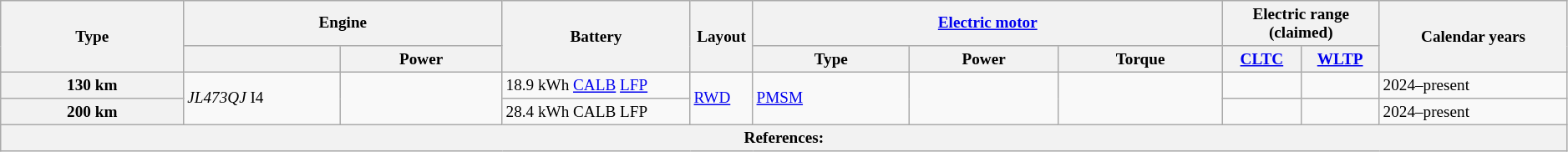<table class="wikitable" style="text-align:left; font-size:80%; width=">
<tr>
<th rowspan="2">Type</th>
<th colspan="2">Engine</th>
<th rowspan="2" width="12%">Battery</th>
<th rowspan="2" width="4%">Layout</th>
<th colspan="3" width="30%"><a href='#'>Electric motor</a></th>
<th colspan="2">Electric range (claimed)</th>
<th rowspan="2" width="12%">Calendar years</th>
</tr>
<tr>
<th width="10%"></th>
<th>Power</th>
<th>Type</th>
<th>Power</th>
<th>Torque</th>
<th width="5%"><a href='#'>CLTC</a></th>
<th width="5%"><a href='#'>WLTP</a></th>
</tr>
<tr>
<th>130 km</th>
<td rowspan="2"><em>JL473QJ</em>  I4</td>
<td rowspan="2"></td>
<td>18.9 kWh <a href='#'>CALB</a> <a href='#'>LFP</a></td>
<td rowspan="2"><a href='#'>RWD</a></td>
<td rowspan="2"><a href='#'>PMSM</a></td>
<td rowspan="2"></td>
<td rowspan="2"></td>
<td></td>
<td></td>
<td>2024–present</td>
</tr>
<tr>
<th>200 km</th>
<td>28.4 kWh CALB LFP</td>
<td></td>
<td></td>
<td>2024–present</td>
</tr>
<tr>
<th colspan="11">References: </th>
</tr>
</table>
